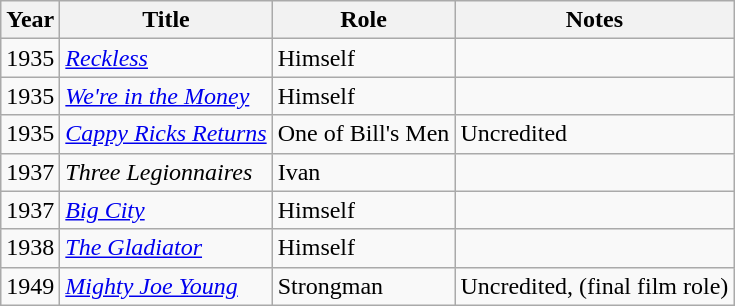<table class="wikitable">
<tr>
<th>Year</th>
<th>Title</th>
<th>Role</th>
<th>Notes</th>
</tr>
<tr>
<td>1935</td>
<td><em><a href='#'>Reckless</a></em></td>
<td>Himself</td>
<td></td>
</tr>
<tr>
<td>1935</td>
<td><em><a href='#'>We're in the Money</a></em></td>
<td>Himself</td>
<td></td>
</tr>
<tr>
<td>1935</td>
<td><em><a href='#'>Cappy Ricks Returns</a></em></td>
<td>One of Bill's Men</td>
<td>Uncredited</td>
</tr>
<tr>
<td>1937</td>
<td><em>Three Legionnaires</em></td>
<td>Ivan</td>
<td></td>
</tr>
<tr>
<td>1937</td>
<td><em><a href='#'>Big City</a></em></td>
<td>Himself</td>
<td></td>
</tr>
<tr>
<td>1938</td>
<td><em><a href='#'>The Gladiator</a></em></td>
<td>Himself</td>
<td></td>
</tr>
<tr>
<td>1949</td>
<td><em><a href='#'>Mighty Joe Young</a></em></td>
<td>Strongman</td>
<td>Uncredited, (final film role)</td>
</tr>
</table>
